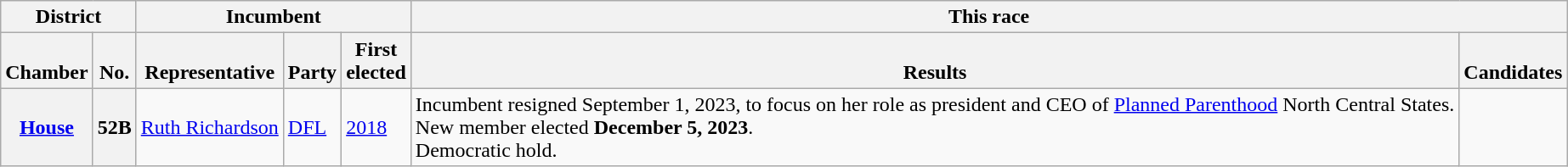<table class="wikitable sortable">
<tr valign=bottom>
<th colspan="2">District</th>
<th colspan="3">Incumbent</th>
<th colspan="2">This race</th>
</tr>
<tr valign=bottom>
<th>Chamber</th>
<th>No.</th>
<th>Representative</th>
<th>Party</th>
<th>First<br>elected</th>
<th>Results</th>
<th>Candidates</th>
</tr>
<tr>
<th><a href='#'>House</a></th>
<th>52B</th>
<td><a href='#'>Ruth Richardson</a></td>
<td><a href='#'>DFL</a></td>
<td><a href='#'>2018</a></td>
<td>Incumbent resigned September 1, 2023, to focus on her role as president and CEO of <a href='#'>Planned Parenthood</a> North Central States.<br>New member elected <strong>December 5, 2023</strong>.<br>Democratic hold.</td>
<td nowrap></td>
</tr>
</table>
